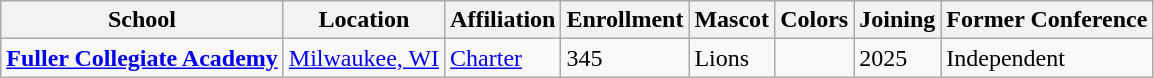<table class="wikitable sortable">
<tr>
<th>School</th>
<th>Location</th>
<th>Affiliation</th>
<th>Enrollment</th>
<th>Mascot</th>
<th>Colors</th>
<th>Joining</th>
<th>Former Conference</th>
</tr>
<tr>
<td><a href='#'><strong>Fuller Collegiate Academy</strong></a></td>
<td><a href='#'>Milwaukee, WI</a></td>
<td><a href='#'>Charter</a></td>
<td>345</td>
<td>Lions</td>
<td> </td>
<td>2025</td>
<td>Independent</td>
</tr>
</table>
